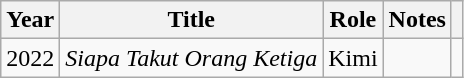<table class="wikitable plainrowheaders sortable">
<tr>
<th scope="col">Year</th>
<th scope="col">Title</th>
<th scope="col">Role</th>
<th scope="col" class="unsortable">Notes</th>
<th scope="col" class="unsortable"></th>
</tr>
<tr>
<td>2022</td>
<td><em>Siapa Takut Orang Ketiga</em></td>
<td>Kimi</td>
<td></td>
<td></td>
</tr>
</table>
